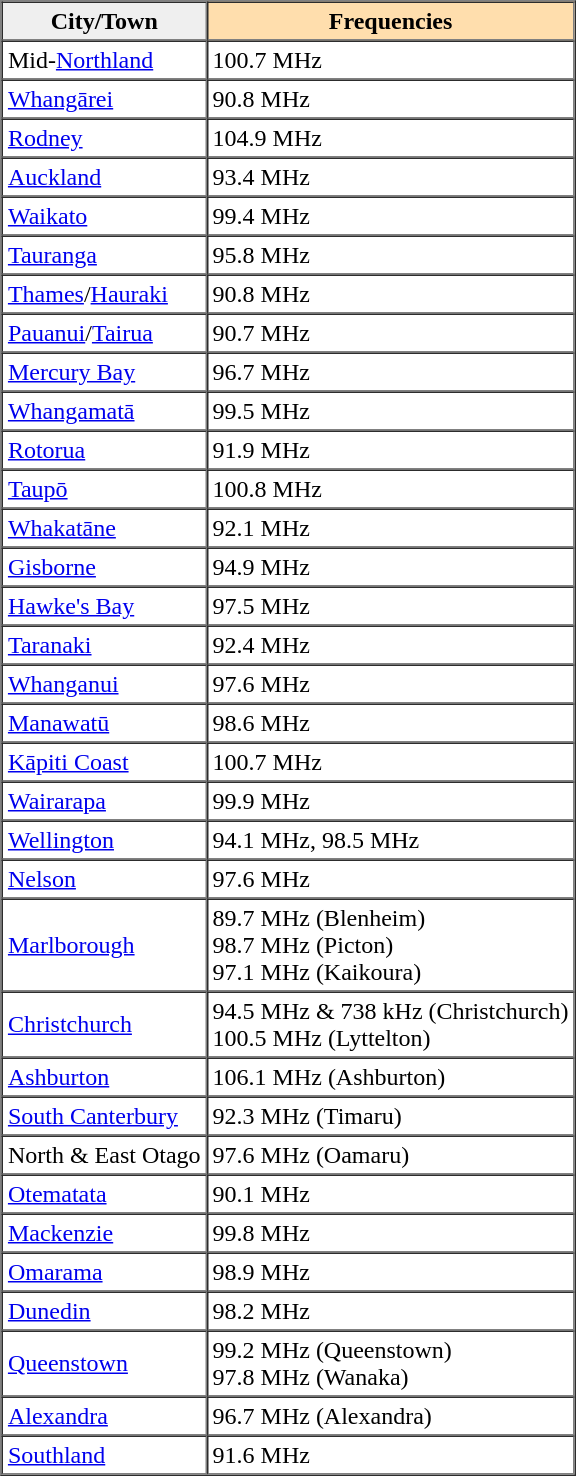<table align=right border="1" cellpadding="3" cellspacing="0">
<tr>
<th style="background:#efefef;">City/Town</th>
<th colspan="2" style="background:#ffdead;">Frequencies</th>
</tr>
<tr>
<td>Mid-<a href='#'>Northland</a></td>
<td>100.7 MHz</td>
</tr>
<tr>
<td><a href='#'>Whangārei</a></td>
<td>90.8 MHz</td>
</tr>
<tr>
<td><a href='#'>Rodney</a></td>
<td>104.9 MHz</td>
</tr>
<tr>
<td><a href='#'>Auckland</a></td>
<td>93.4 MHz</td>
</tr>
<tr>
<td><a href='#'>Waikato</a></td>
<td>99.4 MHz</td>
</tr>
<tr>
<td><a href='#'>Tauranga</a></td>
<td>95.8 MHz</td>
</tr>
<tr>
<td><a href='#'>Thames</a>/<a href='#'>Hauraki</a></td>
<td>90.8 MHz</td>
</tr>
<tr>
<td><a href='#'>Pauanui</a>/<a href='#'>Tairua</a></td>
<td>90.7 MHz</td>
</tr>
<tr>
<td><a href='#'>Mercury Bay</a></td>
<td>96.7 MHz</td>
</tr>
<tr>
<td><a href='#'>Whangamatā</a></td>
<td>99.5 MHz</td>
</tr>
<tr>
<td><a href='#'>Rotorua</a></td>
<td>91.9 MHz</td>
</tr>
<tr>
<td><a href='#'>Taupō</a></td>
<td>100.8 MHz</td>
</tr>
<tr>
<td><a href='#'>Whakatāne</a></td>
<td>92.1 MHz</td>
</tr>
<tr>
<td><a href='#'>Gisborne</a></td>
<td>94.9 MHz</td>
</tr>
<tr>
<td><a href='#'>Hawke's Bay</a></td>
<td>97.5 MHz</td>
</tr>
<tr>
<td><a href='#'>Taranaki</a></td>
<td>92.4 MHz</td>
</tr>
<tr>
<td><a href='#'>Whanganui</a></td>
<td>97.6 MHz</td>
</tr>
<tr>
<td><a href='#'>Manawatū</a></td>
<td>98.6 MHz</td>
</tr>
<tr>
<td><a href='#'>Kāpiti Coast</a></td>
<td>100.7 MHz</td>
</tr>
<tr>
<td><a href='#'>Wairarapa</a></td>
<td>99.9 MHz</td>
</tr>
<tr>
<td><a href='#'>Wellington</a></td>
<td>94.1 MHz, 98.5 MHz</td>
</tr>
<tr>
<td><a href='#'>Nelson</a></td>
<td>97.6 MHz</td>
</tr>
<tr>
<td><a href='#'>Marlborough</a></td>
<td>89.7 MHz (Blenheim)<br> 98.7 MHz (Picton)<br> 97.1 MHz (Kaikoura)</td>
</tr>
<tr>
<td><a href='#'>Christchurch</a></td>
<td>94.5 MHz & 738 kHz (Christchurch)<br> 100.5 MHz (Lyttelton)</td>
</tr>
<tr>
<td><a href='#'>Ashburton</a></td>
<td>106.1 MHz (Ashburton)</td>
</tr>
<tr>
<td><a href='#'>South Canterbury</a></td>
<td>92.3 MHz (Timaru)</td>
</tr>
<tr>
<td>North & East Otago</td>
<td>97.6 MHz (Oamaru)</td>
</tr>
<tr>
<td><a href='#'>Otematata</a></td>
<td>90.1 MHz</td>
</tr>
<tr>
<td><a href='#'>Mackenzie</a></td>
<td>99.8 MHz</td>
</tr>
<tr>
<td><a href='#'>Omarama</a></td>
<td>98.9 MHz</td>
</tr>
<tr>
<td><a href='#'>Dunedin</a></td>
<td>98.2 MHz</td>
</tr>
<tr>
<td><a href='#'>Queenstown</a></td>
<td>99.2 MHz (Queenstown)<br> 97.8 MHz (Wanaka)</td>
</tr>
<tr>
<td><a href='#'>Alexandra</a></td>
<td>96.7 MHz (Alexandra)</td>
</tr>
<tr>
<td><a href='#'>Southland</a></td>
<td>91.6 MHz</td>
</tr>
</table>
